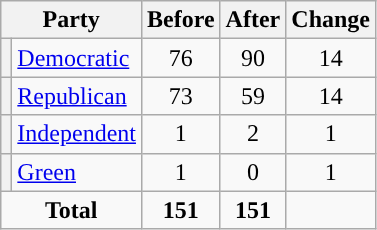<table class="wikitable" style="text-align:center;">
<tr>
<th colspan="2">Party</th>
<th>Before</th>
<th>After</th>
<th>Change</th>
</tr>
<tr>
<th style="background-color:"></th>
<td style="text-align:left;"><a href='#'>Democratic</a></td>
<td>76</td>
<td>90</td>
<td> 14</td>
</tr>
<tr>
<th style="background-color:"></th>
<td style="text-align:left;"><a href='#'>Republican</a></td>
<td>73</td>
<td>59</td>
<td> 14</td>
</tr>
<tr>
<th style="background-color:"></th>
<td style="text-align:left;"><a href='#'>Independent</a></td>
<td>1</td>
<td>2</td>
<td> 1</td>
</tr>
<tr>
<th style="background-color:"></th>
<td style="text-align:left;"><a href='#'>Green</a></td>
<td>1</td>
<td>0</td>
<td> 1</td>
</tr>
<tr>
<td colspan="2"><strong>Total</strong></td>
<td><strong>151</strong></td>
<td><strong>151</strong></td>
<td></td>
</tr>
</table>
